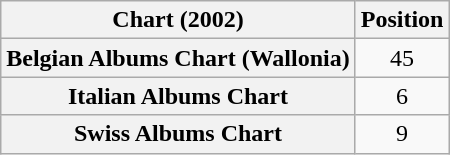<table class="wikitable sortable plainrowheaders">
<tr>
<th>Chart (2002)</th>
<th>Position</th>
</tr>
<tr>
<th scope="row">Belgian Albums Chart (Wallonia)</th>
<td style="text-align:center;">45</td>
</tr>
<tr>
<th scope="row">Italian Albums Chart</th>
<td style="text-align:center;">6</td>
</tr>
<tr>
<th scope="row">Swiss Albums Chart</th>
<td style="text-align:center;">9</td>
</tr>
</table>
